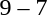<table style="text-align:center">
<tr>
<th width=200></th>
<th width=100></th>
<th width=200></th>
</tr>
<tr>
<td align=right><strong></strong></td>
<td>9 – 7</td>
<td align=left></td>
</tr>
</table>
